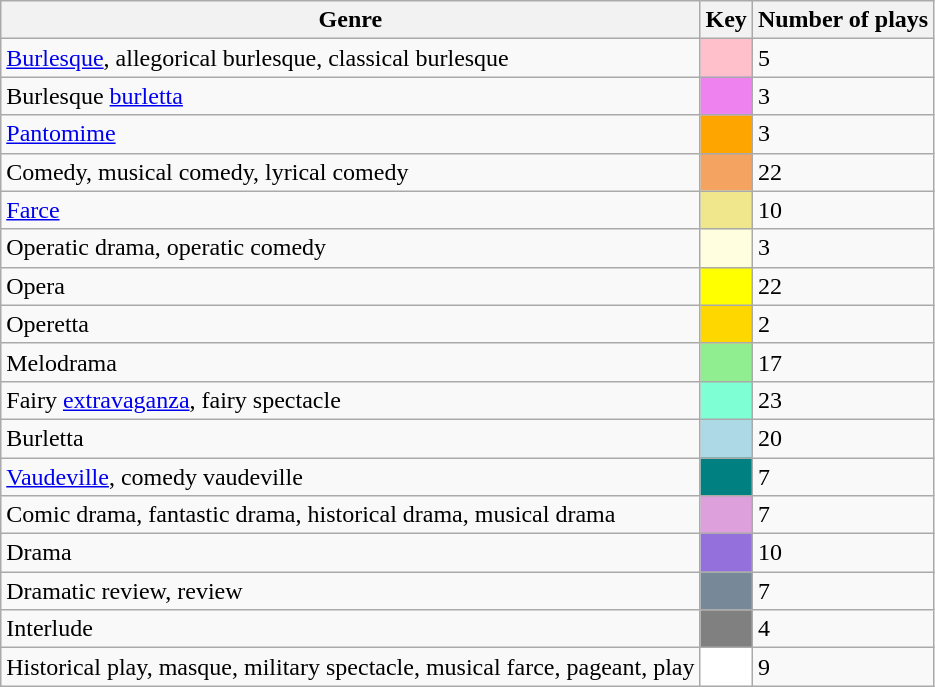<table class="wikitable">
<tr>
<th>Genre</th>
<th>Key</th>
<th>Number of plays</th>
</tr>
<tr>
<td><a href='#'>Burlesque</a>, allegorical burlesque, classical burlesque</td>
<td style="background-color:pink;"></td>
<td>5</td>
</tr>
<tr>
<td>Burlesque <a href='#'>burletta</a></td>
<td style="background-color:violet;"></td>
<td>3</td>
</tr>
<tr>
<td><a href='#'>Pantomime</a></td>
<td style="background-color:orange;"></td>
<td>3</td>
</tr>
<tr>
<td>Comedy, musical comedy, lyrical comedy</td>
<td style="background-color:sandybrown;"></td>
<td>22</td>
</tr>
<tr>
<td><a href='#'>Farce</a></td>
<td style="background-color:khaki;"></td>
<td>10</td>
</tr>
<tr>
<td>Operatic drama, operatic comedy</td>
<td style="background-color:lightyellow;"></td>
<td>3</td>
</tr>
<tr>
<td>Opera</td>
<td style="background-color:yellow;"></td>
<td>22</td>
</tr>
<tr>
<td>Operetta</td>
<td style="background-color:gold;"></td>
<td>2</td>
</tr>
<tr>
<td>Melodrama</td>
<td style="background-color:lightgreen;"></td>
<td>17</td>
</tr>
<tr>
<td>Fairy <a href='#'>extravaganza</a>, fairy spectacle</td>
<td style="background-color:aquamarine;"></td>
<td>23</td>
</tr>
<tr>
<td>Burletta</td>
<td style="background-color:lightblue;"></td>
<td>20</td>
</tr>
<tr>
<td><a href='#'>Vaudeville</a>, comedy vaudeville</td>
<td style="background-color:teal;"></td>
<td>7</td>
</tr>
<tr>
<td>Comic drama, fantastic drama, historical drama, musical drama</td>
<td style="background-color:plum;"></td>
<td>7</td>
</tr>
<tr>
<td>Drama</td>
<td style="background-color:mediumpurple;"></td>
<td>10</td>
</tr>
<tr>
<td>Dramatic review, review</td>
<td style="background-color:lightslategrey;"></td>
<td>7</td>
</tr>
<tr>
<td>Interlude</td>
<td style="background-color:grey;"></td>
<td>4</td>
</tr>
<tr>
<td>Historical play, masque, military spectacle, musical farce, pageant, play</td>
<td style="background-color:white;"></td>
<td>9</td>
</tr>
</table>
